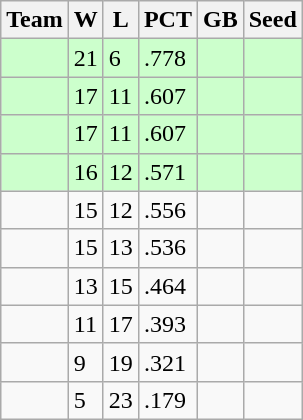<table class=wikitable>
<tr>
<th>Team</th>
<th>W</th>
<th>L</th>
<th>PCT</th>
<th>GB</th>
<th>Seed</th>
</tr>
<tr bgcolor=#ccffcc>
<td></td>
<td>21</td>
<td>6</td>
<td>.778</td>
<td></td>
<td></td>
</tr>
<tr bgcolor=#ccffcc>
<td></td>
<td>17</td>
<td>11</td>
<td>.607</td>
<td></td>
<td></td>
</tr>
<tr bgcolor=#ccffcc>
<td></td>
<td>17</td>
<td>11</td>
<td>.607</td>
<td></td>
<td></td>
</tr>
<tr bgcolor=#ccffcc>
<td></td>
<td>16</td>
<td>12</td>
<td>.571</td>
<td></td>
<td></td>
</tr>
<tr>
<td></td>
<td>15</td>
<td>12</td>
<td>.556</td>
<td></td>
<td></td>
</tr>
<tr>
<td></td>
<td>15</td>
<td>13</td>
<td>.536</td>
<td></td>
<td></td>
</tr>
<tr>
<td></td>
<td>13</td>
<td>15</td>
<td>.464</td>
<td></td>
<td></td>
</tr>
<tr>
<td></td>
<td>11</td>
<td>17</td>
<td>.393</td>
<td></td>
<td></td>
</tr>
<tr>
<td></td>
<td>9</td>
<td>19</td>
<td>.321</td>
<td></td>
<td></td>
</tr>
<tr>
<td></td>
<td>5</td>
<td>23</td>
<td>.179</td>
<td></td>
<td></td>
</tr>
</table>
